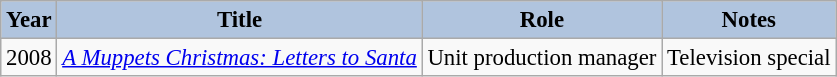<table class="wikitable" style="font-size:95%;">
<tr>
<th style="background:#B0C4DE;">Year</th>
<th style="background:#B0C4DE;">Title</th>
<th style="background:#B0C4DE;">Role</th>
<th style="background:#B0C4DE;">Notes</th>
</tr>
<tr>
<td>2008</td>
<td><em><a href='#'>A Muppets Christmas: Letters to Santa</a></em></td>
<td>Unit production manager</td>
<td>Television special</td>
</tr>
</table>
